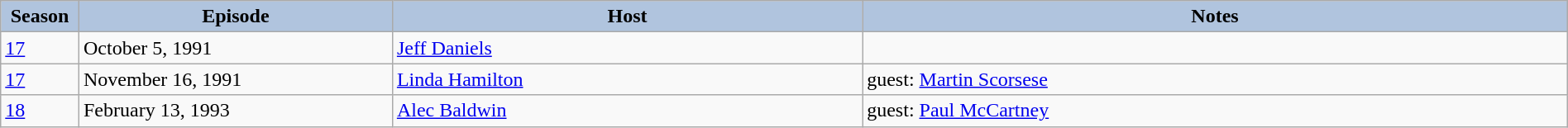<table class="wikitable" style="width:100%;">
<tr>
<th style="background:#B0C4DE;" width="5%">Season</th>
<th style="background:#B0C4DE;" width="20%">Episode</th>
<th style="background:#B0C4DE;" width="30%">Host</th>
<th style="background:#B0C4DE;" width="45%">Notes</th>
</tr>
<tr>
<td><a href='#'>17</a></td>
<td>October 5, 1991</td>
<td><a href='#'>Jeff Daniels</a></td>
<td></td>
</tr>
<tr>
<td><a href='#'>17</a></td>
<td>November 16, 1991</td>
<td><a href='#'>Linda Hamilton</a></td>
<td>guest: <a href='#'>Martin Scorsese</a></td>
</tr>
<tr>
<td><a href='#'>18</a></td>
<td>February 13, 1993</td>
<td><a href='#'>Alec Baldwin</a></td>
<td>guest: <a href='#'>Paul McCartney</a></td>
</tr>
</table>
